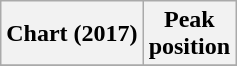<table class="wikitable sortable plainrowheaders" style="text-align:center">
<tr>
<th scope="col">Chart (2017)</th>
<th scope="col">Peak<br>position</th>
</tr>
<tr>
</tr>
</table>
